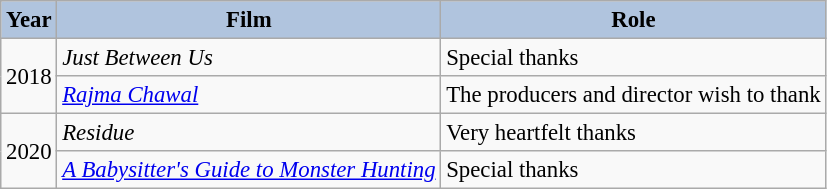<table class="wikitable" style="font-size:95%;">
<tr>
<th style="background:#B0C4DE;">Year</th>
<th style="background:#B0C4DE;">Film</th>
<th style="background:#B0C4DE;">Role</th>
</tr>
<tr>
<td rowspan=2>2018</td>
<td><em>Just Between Us</em></td>
<td>Special thanks</td>
</tr>
<tr>
<td><em><a href='#'>Rajma Chawal</a></em></td>
<td>The producers and director wish to thank</td>
</tr>
<tr>
<td rowspan=2>2020</td>
<td><em>Residue</em></td>
<td>Very heartfelt thanks</td>
</tr>
<tr>
<td><em><a href='#'>A Babysitter's Guide to Monster Hunting</a></em></td>
<td>Special thanks</td>
</tr>
</table>
